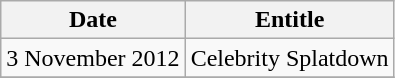<table class="wikitable" style="text-align:center;">
<tr>
<th>Date</th>
<th>Entitle</th>
</tr>
<tr>
<td>3 November 2012</td>
<td>Celebrity Splatdown</td>
</tr>
<tr>
</tr>
</table>
